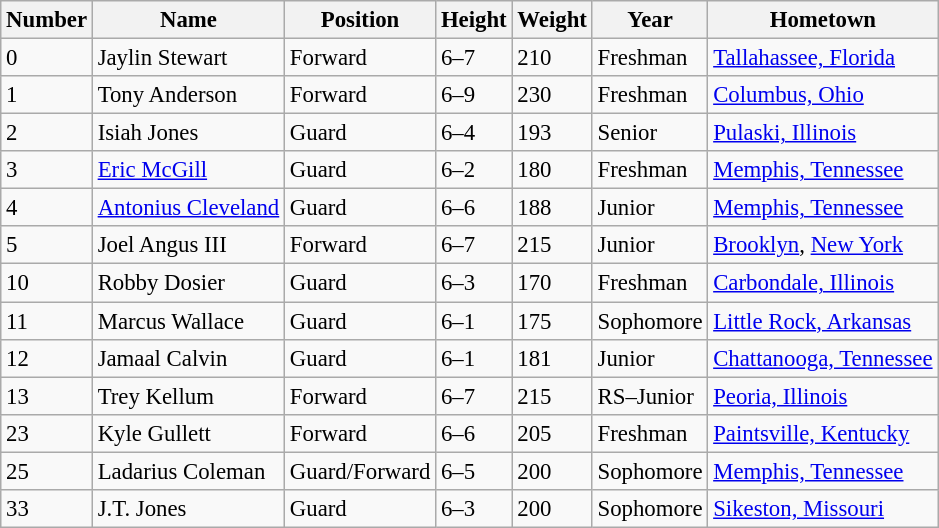<table class="wikitable sortable" style="font-size: 95%;">
<tr>
<th>Number</th>
<th>Name</th>
<th>Position</th>
<th>Height</th>
<th>Weight</th>
<th>Year</th>
<th>Hometown</th>
</tr>
<tr>
<td>0</td>
<td>Jaylin Stewart</td>
<td>Forward</td>
<td>6–7</td>
<td>210</td>
<td>Freshman</td>
<td><a href='#'>Tallahassee, Florida</a></td>
</tr>
<tr>
<td>1</td>
<td>Tony Anderson</td>
<td>Forward</td>
<td>6–9</td>
<td>230</td>
<td>Freshman</td>
<td><a href='#'>Columbus, Ohio</a></td>
</tr>
<tr>
<td>2</td>
<td>Isiah Jones</td>
<td>Guard</td>
<td>6–4</td>
<td>193</td>
<td>Senior</td>
<td><a href='#'>Pulaski, Illinois</a></td>
</tr>
<tr>
<td>3</td>
<td><a href='#'>Eric McGill</a></td>
<td>Guard</td>
<td>6–2</td>
<td>180</td>
<td>Freshman</td>
<td><a href='#'>Memphis, Tennessee</a></td>
</tr>
<tr>
<td>4</td>
<td><a href='#'>Antonius Cleveland</a></td>
<td>Guard</td>
<td>6–6</td>
<td>188</td>
<td>Junior</td>
<td><a href='#'>Memphis, Tennessee</a></td>
</tr>
<tr>
<td>5</td>
<td>Joel Angus III</td>
<td>Forward</td>
<td>6–7</td>
<td>215</td>
<td>Junior</td>
<td><a href='#'>Brooklyn</a>, <a href='#'>New York</a></td>
</tr>
<tr>
<td>10</td>
<td>Robby Dosier</td>
<td>Guard</td>
<td>6–3</td>
<td>170</td>
<td>Freshman</td>
<td><a href='#'>Carbondale, Illinois</a></td>
</tr>
<tr>
<td>11</td>
<td>Marcus Wallace</td>
<td>Guard</td>
<td>6–1</td>
<td>175</td>
<td>Sophomore</td>
<td><a href='#'>Little Rock, Arkansas</a></td>
</tr>
<tr>
<td>12</td>
<td>Jamaal Calvin</td>
<td>Guard</td>
<td>6–1</td>
<td>181</td>
<td>Junior</td>
<td><a href='#'>Chattanooga, Tennessee</a></td>
</tr>
<tr>
<td>13</td>
<td>Trey Kellum</td>
<td>Forward</td>
<td>6–7</td>
<td>215</td>
<td>RS–Junior</td>
<td><a href='#'>Peoria, Illinois</a></td>
</tr>
<tr>
<td>23</td>
<td>Kyle Gullett</td>
<td>Forward</td>
<td>6–6</td>
<td>205</td>
<td>Freshman</td>
<td><a href='#'>Paintsville, Kentucky</a></td>
</tr>
<tr>
<td>25</td>
<td>Ladarius Coleman</td>
<td>Guard/Forward</td>
<td>6–5</td>
<td>200</td>
<td>Sophomore</td>
<td><a href='#'>Memphis, Tennessee</a></td>
</tr>
<tr>
<td>33</td>
<td>J.T. Jones</td>
<td>Guard</td>
<td>6–3</td>
<td>200</td>
<td>Sophomore</td>
<td><a href='#'>Sikeston, Missouri</a></td>
</tr>
</table>
